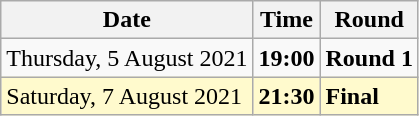<table class="wikitable">
<tr>
<th>Date</th>
<th>Time</th>
<th>Round</th>
</tr>
<tr>
<td>Thursday, 5 August 2021</td>
<td><strong>19:00</strong></td>
<td><strong>Round 1</strong></td>
</tr>
<tr style=background:lemonchiffon>
<td>Saturday, 7 August 2021</td>
<td><strong>21:30</strong></td>
<td><strong>Final</strong></td>
</tr>
</table>
